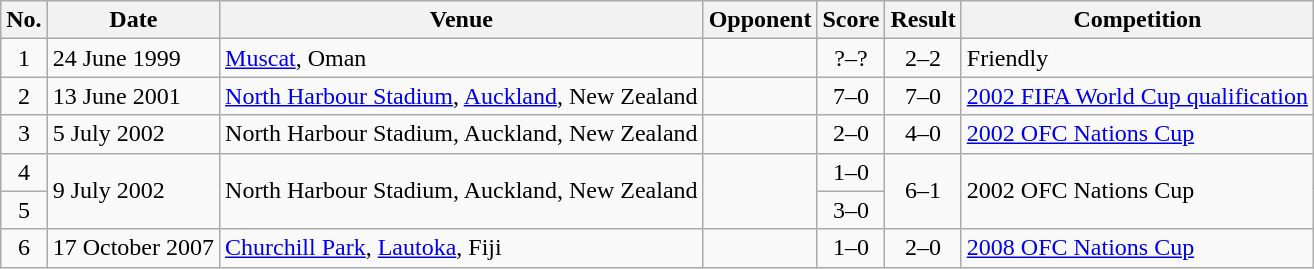<table class="wikitable sortable">
<tr>
<th scope="col">No.</th>
<th scope="col">Date</th>
<th scope="col">Venue</th>
<th scope="col">Opponent</th>
<th scope="col">Score</th>
<th scope="col">Result</th>
<th scope="col">Competition</th>
</tr>
<tr>
<td style="text-align:center">1</td>
<td>24 June 1999</td>
<td><a href='#'>Muscat</a>, Oman</td>
<td></td>
<td style="text-align:center">?–?</td>
<td style="text-align:center">2–2</td>
<td>Friendly</td>
</tr>
<tr>
<td style="text-align:center">2</td>
<td>13 June 2001</td>
<td><a href='#'>North Harbour Stadium</a>, <a href='#'>Auckland</a>, New Zealand</td>
<td></td>
<td style="text-align:center">7–0</td>
<td style="text-align:center">7–0</td>
<td><a href='#'>2002 FIFA World Cup qualification</a></td>
</tr>
<tr>
<td style="text-align:center">3</td>
<td>5 July 2002</td>
<td>North Harbour Stadium, Auckland, New Zealand</td>
<td></td>
<td style="text-align:center">2–0</td>
<td style="text-align:center">4–0</td>
<td><a href='#'>2002 OFC Nations Cup</a></td>
</tr>
<tr>
<td style="text-align:center">4</td>
<td rowspan="2">9 July 2002</td>
<td rowspan="2">North Harbour Stadium, Auckland, New Zealand</td>
<td rowspan="2"></td>
<td style="text-align:center">1–0</td>
<td rowspan="2" style="text-align:center">6–1</td>
<td rowspan="2">2002 OFC Nations Cup</td>
</tr>
<tr>
<td style="text-align:center">5</td>
<td style="text-align:center">3–0</td>
</tr>
<tr>
<td style="text-align:center">6</td>
<td>17 October 2007</td>
<td><a href='#'>Churchill Park</a>, <a href='#'>Lautoka</a>, Fiji</td>
<td></td>
<td style="text-align:center">1–0</td>
<td style="text-align:center">2–0</td>
<td><a href='#'>2008 OFC Nations Cup</a></td>
</tr>
</table>
